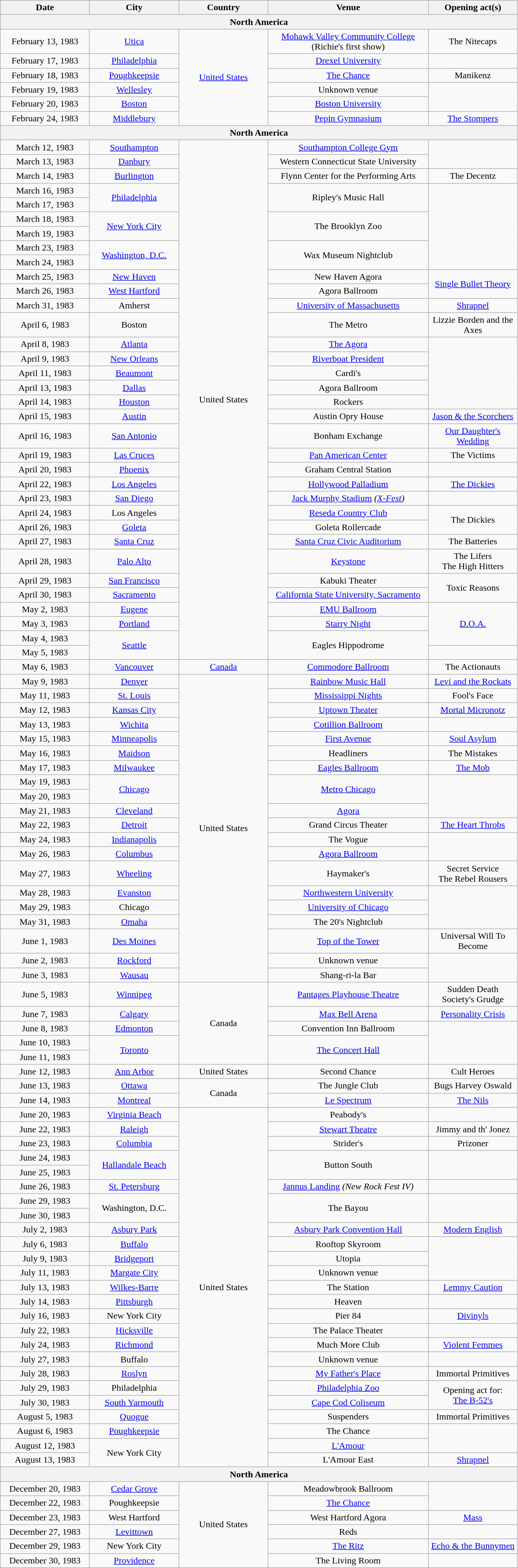<table class="wikitable" style="text-align:center;">
<tr>
<th width="150">Date</th>
<th width="150">City</th>
<th width="150">Country</th>
<th width="275">Venue</th>
<th width="150">Opening act(s)</th>
</tr>
<tr>
<th colspan="5">North America</th>
</tr>
<tr>
<td>February 13, 1983</td>
<td><a href='#'>Utica</a></td>
<td rowspan="6"><a href='#'>United States</a></td>
<td><a href='#'>Mohawk Valley Community College</a><br>(Richie's first show)</td>
<td>The Nitecaps</td>
</tr>
<tr>
<td>February 17, 1983</td>
<td><a href='#'>Philadelphia</a></td>
<td><a href='#'>Drexel University</a></td>
<td></td>
</tr>
<tr>
<td>February 18, 1983</td>
<td><a href='#'>Poughkeepsie</a></td>
<td><a href='#'>The Chance</a></td>
<td>Manikenz</td>
</tr>
<tr>
<td>February 19, 1983</td>
<td><a href='#'>Wellesley</a></td>
<td>Unknown venue</td>
<td rowspan="2"></td>
</tr>
<tr>
<td>February 20, 1983</td>
<td><a href='#'>Boston</a></td>
<td><a href='#'>Boston University</a></td>
</tr>
<tr>
<td>February 24, 1983</td>
<td><a href='#'>Middlebury</a></td>
<td><a href='#'>Pepin Gymnasium</a></td>
<td><a href='#'>The Stompers</a></td>
</tr>
<tr>
<th colspan="5">North America</th>
</tr>
<tr>
<td>March 12, 1983</td>
<td><a href='#'>Southampton</a></td>
<td rowspan="34">United States</td>
<td><a href='#'>Southampton College Gym</a></td>
<td rowspan="2"></td>
</tr>
<tr>
<td>March 13, 1983</td>
<td><a href='#'>Danbury</a></td>
<td>Western Connecticut State University</td>
</tr>
<tr>
<td>March 14, 1983</td>
<td><a href='#'>Burlington</a></td>
<td>Flynn Center for the Performing Arts</td>
<td>The Decentz</td>
</tr>
<tr>
<td>March 16, 1983</td>
<td rowspan="2"><a href='#'>Philadelphia</a></td>
<td rowspan="2">Ripley's Music Hall</td>
<td rowspan="6"></td>
</tr>
<tr>
<td>March 17, 1983</td>
</tr>
<tr>
<td>March 18, 1983</td>
<td rowspan="2"><a href='#'>New York City</a></td>
<td rowspan="2">The Brooklyn Zoo</td>
</tr>
<tr>
<td>March 19, 1983</td>
</tr>
<tr>
<td>March 23, 1983</td>
<td rowspan="2"><a href='#'>Washington, D.C.</a></td>
<td rowspan="2">Wax Museum Nightclub</td>
</tr>
<tr>
<td>March 24, 1983</td>
</tr>
<tr>
<td>March 25, 1983</td>
<td><a href='#'>New Haven</a></td>
<td>New Haven Agora</td>
<td rowspan="2"><a href='#'>Single Bullet Theory</a></td>
</tr>
<tr>
<td>March 26, 1983</td>
<td><a href='#'>West Hartford</a></td>
<td>Agora Ballroom</td>
</tr>
<tr>
<td>March 31, 1983</td>
<td>Amherst</td>
<td><a href='#'>University of Massachusetts</a></td>
<td><a href='#'>Shrapnel</a></td>
</tr>
<tr>
<td>April 6, 1983</td>
<td>Boston</td>
<td>The Metro</td>
<td>Lizzie Borden and the Axes</td>
</tr>
<tr>
<td>April 8, 1983</td>
<td><a href='#'>Atlanta</a></td>
<td><a href='#'>The Agora</a></td>
<td rowspan="5"></td>
</tr>
<tr>
<td>April 9, 1983</td>
<td><a href='#'>New Orleans</a></td>
<td><a href='#'>Riverboat President</a></td>
</tr>
<tr>
<td>April 11, 1983</td>
<td><a href='#'>Beaumont</a></td>
<td>Cardi's</td>
</tr>
<tr>
<td>April 13, 1983</td>
<td><a href='#'>Dallas</a></td>
<td>Agora Ballroom</td>
</tr>
<tr>
<td>April 14, 1983</td>
<td><a href='#'>Houston</a></td>
<td>Rockers</td>
</tr>
<tr>
<td>April 15, 1983</td>
<td><a href='#'>Austin</a></td>
<td>Austin Opry House</td>
<td><a href='#'>Jason & the Scorchers</a></td>
</tr>
<tr>
<td>April 16, 1983</td>
<td><a href='#'>San Antonio</a></td>
<td>Bonham Exchange</td>
<td><a href='#'>Our Daughter's Wedding</a></td>
</tr>
<tr>
<td>April 19, 1983</td>
<td><a href='#'>Las Cruces</a></td>
<td><a href='#'>Pan American Center</a></td>
<td>The Victims</td>
</tr>
<tr>
<td>April 20, 1983</td>
<td><a href='#'>Phoenix</a></td>
<td>Graham Central Station</td>
<td></td>
</tr>
<tr>
<td>April 22, 1983</td>
<td><a href='#'>Los Angeles</a></td>
<td><a href='#'>Hollywood Palladium</a></td>
<td><a href='#'>The Dickies</a></td>
</tr>
<tr>
<td>April 23, 1983</td>
<td><a href='#'>San Diego</a></td>
<td><a href='#'>Jack Murphy Stadium</a> <em>(<a href='#'>X-Fest</a>)</em></td>
<td></td>
</tr>
<tr>
<td>April 24, 1983</td>
<td>Los Angeles</td>
<td><a href='#'>Reseda Country Club</a></td>
<td rowspan="2">The Dickies</td>
</tr>
<tr>
<td>April 26, 1983</td>
<td><a href='#'>Goleta</a></td>
<td>Goleta Rollercade</td>
</tr>
<tr>
<td>April 27, 1983</td>
<td><a href='#'>Santa Cruz</a></td>
<td><a href='#'>Santa Cruz Civic Auditorium</a></td>
<td>The Batteries</td>
</tr>
<tr>
<td>April 28, 1983</td>
<td><a href='#'>Palo Alto</a></td>
<td><a href='#'>Keystone</a></td>
<td>The Lifers<br>The High Hitters</td>
</tr>
<tr>
<td>April 29, 1983</td>
<td><a href='#'>San Francisco</a></td>
<td>Kabuki Theater</td>
<td rowspan="2">Toxic Reasons</td>
</tr>
<tr>
<td>April 30, 1983</td>
<td><a href='#'>Sacramento</a></td>
<td><a href='#'>California State University, Sacramento</a></td>
</tr>
<tr>
<td>May 2, 1983</td>
<td><a href='#'>Eugene</a></td>
<td><a href='#'>EMU Ballroom</a></td>
<td rowspan="3"><a href='#'>D.O.A.</a></td>
</tr>
<tr>
<td>May 3, 1983</td>
<td><a href='#'>Portland</a></td>
<td><a href='#'>Starry Night</a></td>
</tr>
<tr>
<td>May 4, 1983</td>
<td rowspan="2"><a href='#'>Seattle</a></td>
<td rowspan="2">Eagles Hippodrome</td>
</tr>
<tr>
<td>May 5, 1983</td>
<td></td>
</tr>
<tr>
<td>May 6, 1983</td>
<td><a href='#'>Vancouver</a></td>
<td><a href='#'>Canada</a></td>
<td><a href='#'>Commodore Ballroom</a></td>
<td>The Actionauts</td>
</tr>
<tr>
<td>May 9, 1983</td>
<td><a href='#'>Denver</a></td>
<td rowspan="20">United States</td>
<td><a href='#'>Rainbow Music Hall</a></td>
<td><a href='#'>Levi and the Rockats</a></td>
</tr>
<tr>
<td>May 11, 1983</td>
<td><a href='#'>St. Louis</a></td>
<td><a href='#'>Mississippi Nights</a></td>
<td>Fool's Face</td>
</tr>
<tr>
<td>May 12, 1983</td>
<td><a href='#'>Kansas City</a></td>
<td><a href='#'>Uptown Theater</a></td>
<td><a href='#'>Mortal Micronotz</a></td>
</tr>
<tr>
<td>May 13, 1983</td>
<td><a href='#'>Wichita</a></td>
<td><a href='#'>Cotillion Ballroom</a></td>
<td></td>
</tr>
<tr>
<td>May 15, 1983</td>
<td><a href='#'>Minneapolis</a></td>
<td><a href='#'>First Avenue</a></td>
<td><a href='#'>Soul Asylum</a></td>
</tr>
<tr>
<td>May 16, 1983</td>
<td><a href='#'>Maidson</a></td>
<td>Headliners</td>
<td>The Mistakes</td>
</tr>
<tr>
<td>May 17, 1983</td>
<td><a href='#'>Milwaukee</a></td>
<td><a href='#'>Eagles Ballroom</a></td>
<td><a href='#'>The Mob</a></td>
</tr>
<tr>
<td>May 19, 1983</td>
<td rowspan="2"><a href='#'>Chicago</a></td>
<td rowspan="2"><a href='#'>Metro Chicago</a></td>
<td rowspan="3"></td>
</tr>
<tr>
<td>May 20, 1983</td>
</tr>
<tr>
<td>May 21, 1983</td>
<td><a href='#'>Cleveland</a></td>
<td><a href='#'>Agora</a></td>
</tr>
<tr>
<td>May 22, 1983</td>
<td><a href='#'>Detroit</a></td>
<td>Grand Circus Theater</td>
<td><a href='#'>The Heart Throbs</a></td>
</tr>
<tr>
<td>May 24, 1983</td>
<td><a href='#'>Indianapolis</a></td>
<td>The Vogue</td>
<td rowspan="2"></td>
</tr>
<tr>
<td>May 26, 1983</td>
<td><a href='#'>Columbus</a></td>
<td><a href='#'>Agora Ballroom</a></td>
</tr>
<tr>
<td>May 27, 1983</td>
<td><a href='#'>Wheeling</a></td>
<td>Haymaker's</td>
<td>Secret Service<br>The Rebel Rousers</td>
</tr>
<tr>
<td>May 28, 1983</td>
<td><a href='#'>Evanston</a></td>
<td><a href='#'>Northwestern University</a></td>
<td rowspan="3"></td>
</tr>
<tr>
<td>May 29, 1983</td>
<td>Chicago</td>
<td><a href='#'>University of Chicago</a></td>
</tr>
<tr>
<td>May 31, 1983</td>
<td><a href='#'>Omaha</a></td>
<td>The 20's Nightclub</td>
</tr>
<tr>
<td>June 1, 1983</td>
<td><a href='#'>Des Moines</a></td>
<td><a href='#'>Top of the Tower</a></td>
<td>Universal Will To Become</td>
</tr>
<tr>
<td>June 2, 1983</td>
<td><a href='#'>Rockford</a></td>
<td>Unknown venue</td>
<td rowspan="2"></td>
</tr>
<tr>
<td>June 3, 1983</td>
<td><a href='#'>Wausau</a></td>
<td>Shang-ri-la Bar</td>
</tr>
<tr>
<td>June 5, 1983</td>
<td><a href='#'>Winnipeg</a></td>
<td rowspan="5">Canada</td>
<td><a href='#'>Pantages Playhouse Theatre</a></td>
<td>Sudden Death<br>Society's Grudge</td>
</tr>
<tr>
<td>June 7, 1983</td>
<td><a href='#'>Calgary</a></td>
<td><a href='#'>Max Bell Arena</a></td>
<td><a href='#'>Personality Crisis</a></td>
</tr>
<tr>
<td>June 8, 1983</td>
<td><a href='#'>Edmonton</a></td>
<td>Convention Inn Ballroom</td>
<td rowspan="3"></td>
</tr>
<tr>
<td>June 10, 1983</td>
<td rowspan="2"><a href='#'>Toronto</a></td>
<td rowspan="2"><a href='#'>The Concert Hall</a></td>
</tr>
<tr>
<td>June 11, 1983</td>
</tr>
<tr>
<td>June 12, 1983</td>
<td><a href='#'>Ann Arbor</a></td>
<td>United States</td>
<td>Second Chance</td>
<td>Cult Heroes</td>
</tr>
<tr>
<td>June 13, 1983</td>
<td><a href='#'>Ottawa</a></td>
<td rowspan="2">Canada</td>
<td>The Jungle Club</td>
<td>Bugs Harvey Oswald</td>
</tr>
<tr>
<td>June 14, 1983</td>
<td><a href='#'>Montreal</a></td>
<td><a href='#'>Le Spectrum</a></td>
<td><a href='#'>The Nils</a></td>
</tr>
<tr>
<td>June 20, 1983</td>
<td><a href='#'>Virginia Beach</a></td>
<td rowspan="25">United States</td>
<td>Peabody's</td>
<td></td>
</tr>
<tr>
<td>June 22, 1983</td>
<td><a href='#'>Raleigh</a></td>
<td><a href='#'>Stewart Theatre</a></td>
<td>Jimmy and th' Jonez</td>
</tr>
<tr>
<td>June 23, 1983</td>
<td><a href='#'>Columbia</a></td>
<td>Strider's</td>
<td>Prizoner</td>
</tr>
<tr>
<td>June 24, 1983</td>
<td rowspan="2"><a href='#'>Hallandale Beach</a></td>
<td rowspan="2">Button South</td>
<td rowspan="2"></td>
</tr>
<tr>
<td>June 25, 1983</td>
</tr>
<tr>
<td>June 26, 1983</td>
<td><a href='#'>St. Petersburg</a></td>
<td><a href='#'>Jannus Landing</a> <em>(New Rock Fest IV)</em></td>
<td></td>
</tr>
<tr>
<td>June 29, 1983</td>
<td rowspan="2">Washington, D.C.</td>
<td rowspan="2">The Bayou</td>
<td rowspan="2"></td>
</tr>
<tr>
<td>June 30, 1983</td>
</tr>
<tr>
<td>July 2, 1983</td>
<td><a href='#'>Asbury Park</a></td>
<td><a href='#'>Asbury Park Convention Hall</a></td>
<td><a href='#'>Modern English</a></td>
</tr>
<tr>
<td>July 6, 1983</td>
<td><a href='#'>Buffalo</a></td>
<td>Rooftop Skyroom</td>
<td rowspan="3"></td>
</tr>
<tr>
<td>July 9, 1983</td>
<td><a href='#'>Bridgeport</a></td>
<td>Utopia</td>
</tr>
<tr>
<td>July 11, 1983</td>
<td><a href='#'>Margate City</a></td>
<td>Unknown venue</td>
</tr>
<tr>
<td>July 13, 1983</td>
<td><a href='#'>Wilkes-Barre</a></td>
<td>The Station</td>
<td><a href='#'>Lemmy Caution</a></td>
</tr>
<tr>
<td>July 14, 1983</td>
<td><a href='#'>Pittsburgh</a></td>
<td>Heaven</td>
<td></td>
</tr>
<tr>
<td>July 16, 1983</td>
<td>New York City</td>
<td>Pier 84</td>
<td><a href='#'>Divinyls</a></td>
</tr>
<tr>
<td>July 22, 1983</td>
<td><a href='#'>Hicksville</a></td>
<td>The Palace Theater</td>
<td></td>
</tr>
<tr>
<td>July 24, 1983</td>
<td><a href='#'>Richmond</a></td>
<td>Much More Club</td>
<td><a href='#'>Violent Femmes</a></td>
</tr>
<tr>
<td>July 27, 1983</td>
<td>Buffalo</td>
<td>Unknown venue</td>
<td></td>
</tr>
<tr>
<td>July 28, 1983</td>
<td><a href='#'>Roslyn</a></td>
<td><a href='#'>My Father's Place</a></td>
<td>Immortal Primitives</td>
</tr>
<tr>
<td>July 29, 1983</td>
<td>Philadelphia</td>
<td><a href='#'>Philadelphia Zoo</a></td>
<td rowspan="2">Opening act for:<br><a href='#'>The B-52's</a></td>
</tr>
<tr>
<td>July 30, 1983</td>
<td><a href='#'>South Yarmouth</a></td>
<td><a href='#'>Cape Cod Coliseum</a></td>
</tr>
<tr>
<td>August 5, 1983</td>
<td><a href='#'>Quogue</a></td>
<td>Suspenders</td>
<td>Immortal Primitives</td>
</tr>
<tr>
<td>August 6, 1983</td>
<td><a href='#'>Poughkeepsie</a></td>
<td>The Chance</td>
<td rowspan="2"></td>
</tr>
<tr>
<td>August 12, 1983</td>
<td rowspan="2">New York City</td>
<td><a href='#'>L'Amour</a></td>
</tr>
<tr>
<td>August 13, 1983</td>
<td>L'Amour East</td>
<td><a href='#'>Shrapnel</a></td>
</tr>
<tr>
<th colspan="5">North America</th>
</tr>
<tr>
<td>December 20, 1983</td>
<td><a href='#'>Cedar Grove</a></td>
<td rowspan="6">United States</td>
<td>Meadowbrook Ballroom</td>
<td rowspan="2"></td>
</tr>
<tr>
<td>December 22, 1983</td>
<td>Poughkeepsie</td>
<td><a href='#'>The Chance</a></td>
</tr>
<tr>
<td>December 23, 1983</td>
<td>West Hartford</td>
<td>West Hartford Agora</td>
<td><a href='#'>Mass</a></td>
</tr>
<tr>
<td>December 27, 1983</td>
<td><a href='#'>Levittown</a></td>
<td>Reds</td>
<td></td>
</tr>
<tr>
<td>December 29, 1983</td>
<td>New York City</td>
<td><a href='#'>The Ritz</a></td>
<td><a href='#'>Echo & the Bunnymen</a></td>
</tr>
<tr>
<td>December 30, 1983</td>
<td><a href='#'>Providence</a></td>
<td>The Living Room</td>
<td></td>
</tr>
</table>
